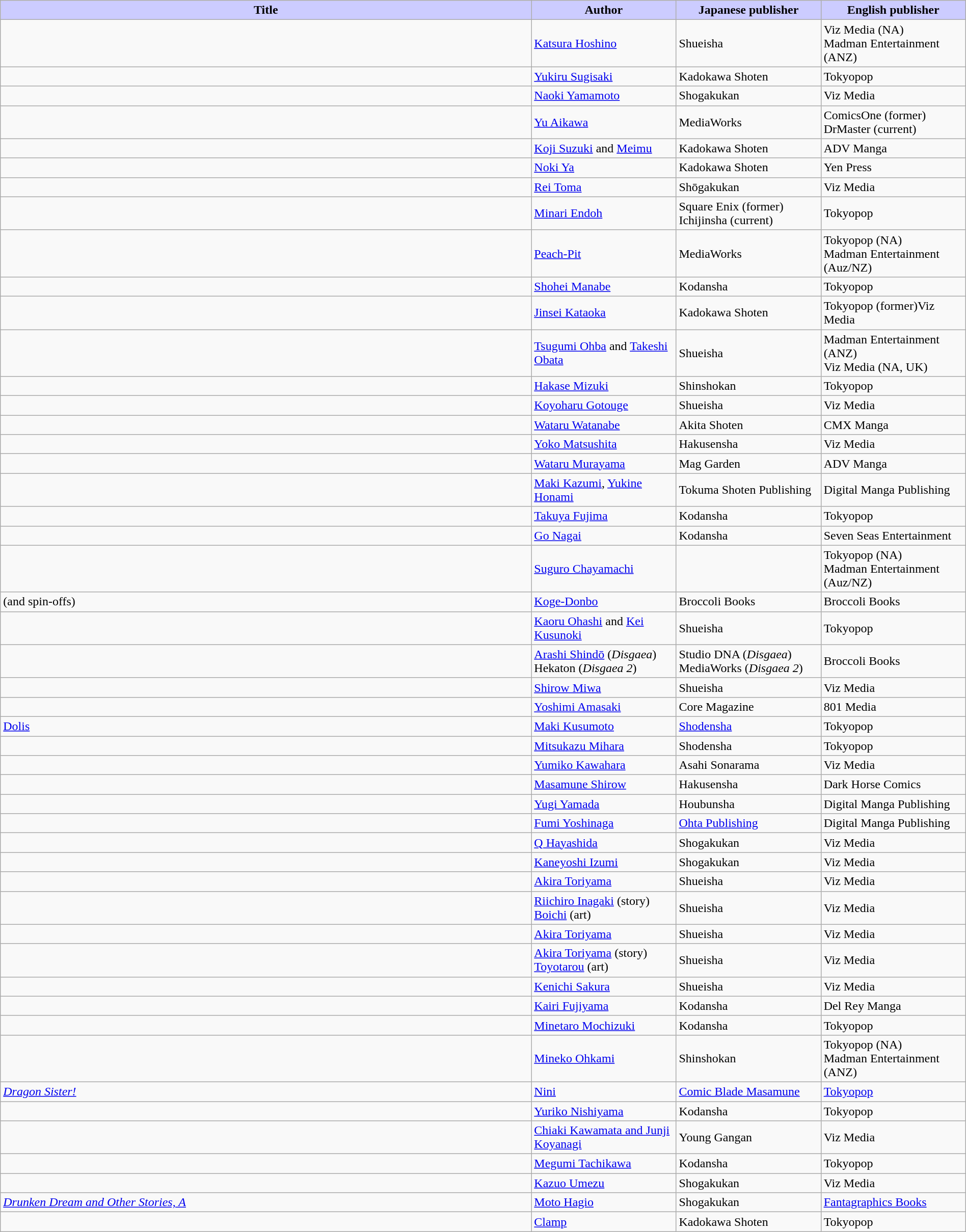<table class="wikitable" style="width: 100%;">
<tr>
<th style="background: #ccf;">Title</th>
<th style="background: #ccf; width: 15%;">Author</th>
<th style="background: #ccf; width: 15%;">Japanese publisher</th>
<th style="background: #ccf; width: 15%;">English publisher</th>
</tr>
<tr>
<td></td>
<td><a href='#'>Katsura Hoshino</a></td>
<td>Shueisha</td>
<td>Viz Media (NA) <br> Madman Entertainment (ANZ)</td>
</tr>
<tr>
<td></td>
<td><a href='#'>Yukiru Sugisaki</a></td>
<td>Kadokawa Shoten</td>
<td>Tokyopop</td>
</tr>
<tr>
<td></td>
<td><a href='#'>Naoki Yamamoto</a></td>
<td>Shogakukan</td>
<td>Viz Media</td>
</tr>
<tr>
<td></td>
<td><a href='#'>Yu Aikawa</a></td>
<td>MediaWorks</td>
<td>ComicsOne (former) <br> DrMaster (current)</td>
</tr>
<tr>
<td></td>
<td><a href='#'>Koji Suzuki</a> and <a href='#'>Meimu</a></td>
<td>Kadokawa Shoten</td>
<td>ADV Manga</td>
</tr>
<tr>
<td></td>
<td><a href='#'>Noki Ya</a></td>
<td>Kadokawa Shoten</td>
<td>Yen Press</td>
</tr>
<tr>
<td></td>
<td><a href='#'>Rei Toma</a></td>
<td>Shōgakukan</td>
<td>Viz Media</td>
</tr>
<tr>
<td></td>
<td><a href='#'>Minari Endoh</a></td>
<td>Square Enix (former) <br> Ichijinsha (current)</td>
<td>Tokyopop</td>
</tr>
<tr>
<td></td>
<td><a href='#'>Peach-Pit</a></td>
<td>MediaWorks</td>
<td>Tokyopop (NA) <br> Madman Entertainment (Auz/NZ)</td>
</tr>
<tr>
<td></td>
<td><a href='#'>Shohei Manabe</a></td>
<td>Kodansha</td>
<td>Tokyopop</td>
</tr>
<tr>
<td></td>
<td><a href='#'>Jinsei Kataoka</a></td>
<td>Kadokawa Shoten</td>
<td>Tokyopop (former)Viz Media</td>
</tr>
<tr>
<td></td>
<td><a href='#'>Tsugumi Ohba</a> and <a href='#'>Takeshi Obata</a></td>
<td>Shueisha</td>
<td>Madman Entertainment (ANZ) <br> Viz Media (NA, UK)</td>
</tr>
<tr>
<td></td>
<td><a href='#'>Hakase Mizuki</a></td>
<td>Shinshokan</td>
<td>Tokyopop</td>
</tr>
<tr>
<td></td>
<td><a href='#'>Koyoharu Gotouge</a></td>
<td>Shueisha</td>
<td>Viz Media</td>
</tr>
<tr>
<td></td>
<td><a href='#'>Wataru Watanabe</a></td>
<td>Akita Shoten</td>
<td>CMX Manga</td>
</tr>
<tr>
<td></td>
<td><a href='#'>Yoko Matsushita</a></td>
<td>Hakusensha</td>
<td>Viz Media</td>
</tr>
<tr>
<td></td>
<td><a href='#'>Wataru Murayama</a></td>
<td>Mag Garden</td>
<td>ADV Manga</td>
</tr>
<tr>
<td></td>
<td><a href='#'>Maki Kazumi</a>, <a href='#'>Yukine Honami</a></td>
<td>Tokuma Shoten Publishing</td>
<td>Digital Manga Publishing</td>
</tr>
<tr>
<td></td>
<td><a href='#'>Takuya Fujima</a></td>
<td>Kodansha</td>
<td>Tokyopop</td>
</tr>
<tr>
<td></td>
<td><a href='#'>Go Nagai</a></td>
<td>Kodansha</td>
<td>Seven Seas Entertainment</td>
</tr>
<tr>
<td></td>
<td><a href='#'>Suguro Chayamachi</a></td>
<td></td>
<td>Tokyopop (NA) <br> Madman Entertainment (Auz/NZ)</td>
</tr>
<tr>
<td> <div>(and spin-offs)</div></td>
<td><a href='#'>Koge-Donbo</a></td>
<td>Broccoli Books</td>
<td>Broccoli Books</td>
</tr>
<tr>
<td></td>
<td><a href='#'>Kaoru Ohashi</a> and <a href='#'>Kei Kusunoki</a></td>
<td>Shueisha</td>
<td>Tokyopop</td>
</tr>
<tr>
<td></td>
<td><a href='#'>Arashi Shindō</a> (<em>Disgaea</em>) <br> Hekaton (<em>Disgaea 2</em>)</td>
<td>Studio DNA (<em>Disgaea</em>) <br> MediaWorks (<em>Disgaea 2</em>)</td>
<td>Broccoli Books</td>
</tr>
<tr>
<td></td>
<td><a href='#'>Shirow Miwa</a></td>
<td>Shueisha</td>
<td>Viz Media</td>
</tr>
<tr>
<td></td>
<td><a href='#'>Yoshimi Amasaki</a></td>
<td>Core Magazine</td>
<td>801 Media</td>
</tr>
<tr>
<td><a href='#'>Dolis</a></td>
<td><a href='#'>Maki Kusumoto</a></td>
<td><a href='#'>Shodensha</a></td>
<td>Tokyopop</td>
</tr>
<tr>
<td></td>
<td><a href='#'>Mitsukazu Mihara</a></td>
<td>Shodensha</td>
<td>Tokyopop</td>
</tr>
<tr>
<td></td>
<td><a href='#'>Yumiko Kawahara</a></td>
<td>Asahi Sonarama</td>
<td>Viz Media</td>
</tr>
<tr>
<td></td>
<td><a href='#'>Masamune Shirow</a></td>
<td>Hakusensha</td>
<td>Dark Horse Comics</td>
</tr>
<tr>
<td></td>
<td><a href='#'>Yugi Yamada</a></td>
<td>Houbunsha</td>
<td>Digital Manga Publishing</td>
</tr>
<tr>
<td></td>
<td><a href='#'>Fumi Yoshinaga</a></td>
<td><a href='#'>Ohta Publishing</a></td>
<td>Digital Manga Publishing</td>
</tr>
<tr>
<td></td>
<td><a href='#'>Q Hayashida</a></td>
<td>Shogakukan</td>
<td>Viz Media</td>
</tr>
<tr>
<td></td>
<td><a href='#'>Kaneyoshi Izumi</a></td>
<td>Shogakukan</td>
<td>Viz Media</td>
</tr>
<tr>
<td></td>
<td><a href='#'>Akira Toriyama</a></td>
<td>Shueisha</td>
<td>Viz Media</td>
</tr>
<tr>
<td></td>
<td><a href='#'>Riichiro Inagaki</a> (story)<br><a href='#'>Boichi</a> (art)</td>
<td>Shueisha</td>
<td>Viz Media</td>
</tr>
<tr>
<td></td>
<td><a href='#'>Akira Toriyama</a></td>
<td>Shueisha</td>
<td>Viz Media</td>
</tr>
<tr>
<td></td>
<td><a href='#'>Akira Toriyama</a> (story)<br><a href='#'>Toyotarou</a> (art)</td>
<td>Shueisha</td>
<td>Viz Media</td>
</tr>
<tr>
<td></td>
<td><a href='#'>Kenichi Sakura</a></td>
<td>Shueisha</td>
<td>Viz Media</td>
</tr>
<tr>
<td></td>
<td><a href='#'>Kairi Fujiyama</a></td>
<td>Kodansha</td>
<td>Del Rey Manga</td>
</tr>
<tr>
<td></td>
<td><a href='#'>Minetaro Mochizuki</a></td>
<td>Kodansha</td>
<td>Tokyopop</td>
</tr>
<tr>
<td></td>
<td><a href='#'>Mineko Ohkami</a></td>
<td>Shinshokan</td>
<td>Tokyopop (NA) <br> Madman Entertainment (ANZ)</td>
</tr>
<tr>
<td><em><a href='#'>Dragon Sister!</a></em></td>
<td><a href='#'>Nini</a></td>
<td><a href='#'>Comic Blade Masamune</a></td>
<td><a href='#'>Tokyopop</a></td>
</tr>
<tr>
<td></td>
<td><a href='#'>Yuriko Nishiyama</a></td>
<td>Kodansha</td>
<td>Tokyopop</td>
</tr>
<tr>
<td></td>
<td><a href='#'>Chiaki Kawamata and Junji Koyanagi</a></td>
<td>Young Gangan</td>
<td>Viz Media</td>
</tr>
<tr>
<td></td>
<td><a href='#'>Megumi Tachikawa</a></td>
<td>Kodansha</td>
<td>Tokyopop</td>
</tr>
<tr>
<td></td>
<td><a href='#'>Kazuo Umezu</a></td>
<td>Shogakukan</td>
<td>Viz Media</td>
</tr>
<tr>
<td><em><a href='#'>Drunken Dream and Other Stories, A</a></em></td>
<td><a href='#'>Moto Hagio</a></td>
<td>Shogakukan</td>
<td><a href='#'>Fantagraphics Books</a></td>
</tr>
<tr>
<td></td>
<td><a href='#'>Clamp</a></td>
<td>Kadokawa Shoten</td>
<td>Tokyopop</td>
</tr>
</table>
